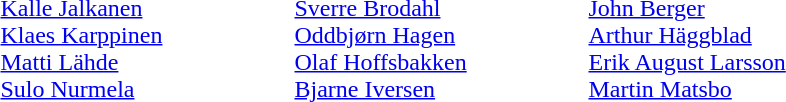<table>
<tr>
<td style="width:12em"><br><a href='#'>Kalle Jalkanen</a><br><a href='#'>Klaes Karppinen</a><br><a href='#'>Matti Lähde</a><br><a href='#'>Sulo Nurmela</a></td>
<td style="width:12em"><br><a href='#'>Sverre Brodahl</a><br><a href='#'>Oddbjørn Hagen</a><br><a href='#'>Olaf Hoffsbakken</a><br><a href='#'>Bjarne Iversen</a></td>
<td style="width:12em"><br><a href='#'>John Berger</a><br><a href='#'>Arthur Häggblad</a><br><a href='#'>Erik August Larsson</a><br><a href='#'>Martin Matsbo</a></td>
</tr>
</table>
